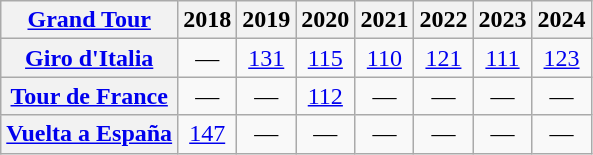<table class="wikitable plainrowheaders">
<tr>
<th scope="col"><a href='#'>Grand Tour</a></th>
<th scope="col">2018</th>
<th scope="col">2019</th>
<th scope="col">2020</th>
<th scope="col">2021</th>
<th scope="col">2022</th>
<th scope="col">2023</th>
<th scope="col">2024</th>
</tr>
<tr style="text-align:center;">
<th scope="row"> <a href='#'>Giro d'Italia</a></th>
<td>—</td>
<td><a href='#'>131</a></td>
<td><a href='#'>115</a></td>
<td><a href='#'>110</a></td>
<td><a href='#'>121</a></td>
<td><a href='#'>111</a></td>
<td><a href='#'>123</a></td>
</tr>
<tr style="text-align:center;">
<th scope="row"> <a href='#'>Tour de France</a></th>
<td>—</td>
<td>—</td>
<td><a href='#'>112</a></td>
<td>—</td>
<td>—</td>
<td>—</td>
<td>—</td>
</tr>
<tr style="text-align:center;">
<th scope="row"> <a href='#'>Vuelta a España</a></th>
<td><a href='#'>147</a></td>
<td>—</td>
<td>—</td>
<td>—</td>
<td>—</td>
<td>—</td>
<td>—</td>
</tr>
</table>
